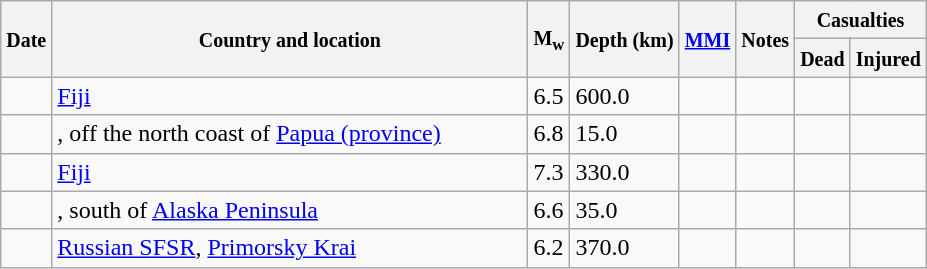<table class="wikitable sortable sort-under" style="border:1px black; margin-left:1em;">
<tr>
<th rowspan="2"><small>Date</small></th>
<th rowspan="2" style="width: 310px"><small>Country and location</small></th>
<th rowspan="2"><small>M<sub>w</sub></small></th>
<th rowspan="2"><small>Depth (km)</small></th>
<th rowspan="2"><small><a href='#'>MMI</a></small></th>
<th rowspan="2" class="unsortable"><small>Notes</small></th>
<th colspan="2"><small>Casualties</small></th>
</tr>
<tr>
<th><small>Dead</small></th>
<th><small>Injured</small></th>
</tr>
<tr>
<td></td>
<td> <a href='#'>Fiji</a></td>
<td>6.5</td>
<td>600.0</td>
<td></td>
<td></td>
<td></td>
<td></td>
</tr>
<tr>
<td></td>
<td>, off the north coast of <a href='#'>Papua (province)</a></td>
<td>6.8</td>
<td>15.0</td>
<td></td>
<td></td>
<td></td>
<td></td>
</tr>
<tr>
<td></td>
<td> <a href='#'>Fiji</a></td>
<td>7.3</td>
<td>330.0</td>
<td></td>
<td></td>
<td></td>
<td></td>
</tr>
<tr>
<td></td>
<td>, south of <a href='#'>Alaska Peninsula</a></td>
<td>6.6</td>
<td>35.0</td>
<td></td>
<td></td>
<td></td>
<td></td>
</tr>
<tr>
<td></td>
<td> <a href='#'>Russian SFSR</a>, <a href='#'>Primorsky Krai</a></td>
<td>6.2</td>
<td>370.0</td>
<td></td>
<td></td>
<td></td>
<td></td>
</tr>
</table>
